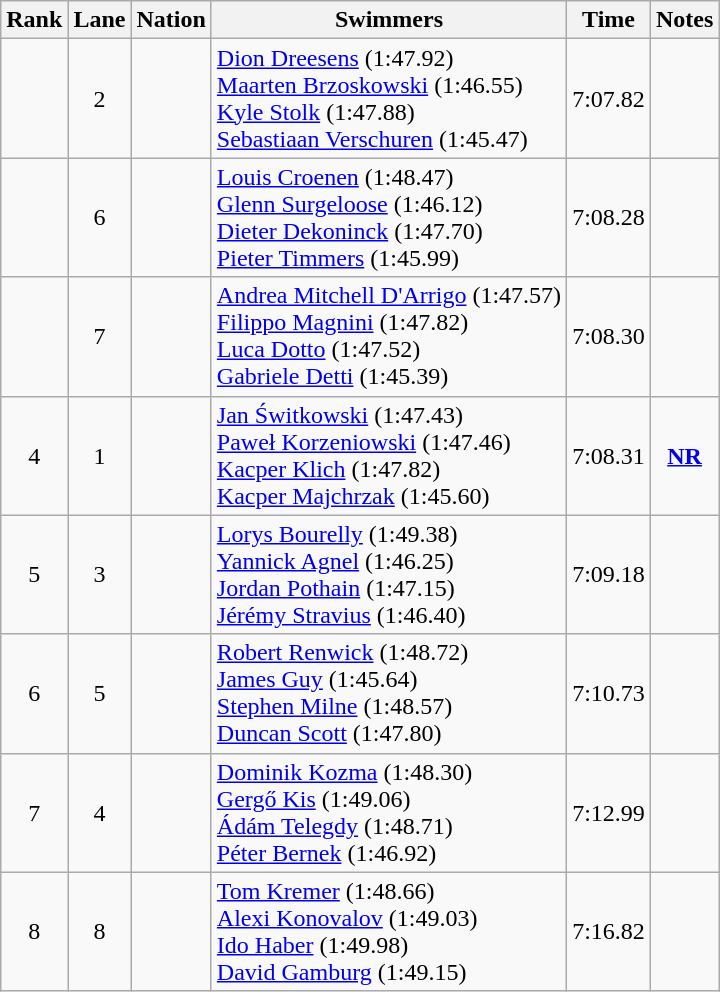<table class="wikitable sortable" style="text-align:center">
<tr>
<th>Rank</th>
<th>Lane</th>
<th>Nation</th>
<th>Swimmers</th>
<th>Time</th>
<th>Notes</th>
</tr>
<tr>
<td></td>
<td>2</td>
<td align=left></td>
<td align=left><a href='#'>Dion Dreesens</a> (1:47.92)<br><a href='#'>Maarten Brzoskowski</a> (1:46.55)<br><a href='#'>Kyle Stolk</a> (1:47.88)<br><a href='#'>Sebastiaan Verschuren</a> (1:45.47)</td>
<td>7:07.82</td>
<td></td>
</tr>
<tr>
<td></td>
<td>6</td>
<td align=left></td>
<td align=left><a href='#'>Louis Croenen</a> (1:48.47)<br><a href='#'>Glenn Surgeloose</a> (1:46.12)<br><a href='#'>Dieter Dekoninck</a> (1:47.70)<br><a href='#'>Pieter Timmers</a> (1:45.99)</td>
<td>7:08.28</td>
<td></td>
</tr>
<tr>
<td></td>
<td>7</td>
<td align=left></td>
<td align=left><a href='#'>Andrea Mitchell D'Arrigo</a> (1:47.57)<br><a href='#'>Filippo Magnini</a> (1:47.82)<br><a href='#'>Luca Dotto</a> (1:47.52)<br><a href='#'>Gabriele Detti</a> (1:45.39)</td>
<td>7:08.30</td>
<td></td>
</tr>
<tr>
<td>4</td>
<td>1</td>
<td align=left></td>
<td align=left><a href='#'>Jan Świtkowski</a> (1:47.43)<br><a href='#'>Paweł Korzeniowski</a> (1:47.46)<br><a href='#'>Kacper Klich</a> (1:47.82)<br><a href='#'>Kacper Majchrzak</a> (1:45.60)</td>
<td>7:08.31</td>
<td><strong><a href='#'>NR</a></strong></td>
</tr>
<tr>
<td>5</td>
<td>3</td>
<td align=left></td>
<td align=left><a href='#'>Lorys Bourelly</a> (1:49.38)<br><a href='#'>Yannick Agnel</a> (1:46.25)<br><a href='#'>Jordan Pothain</a> (1:47.15)<br><a href='#'>Jérémy Stravius</a> (1:46.40)</td>
<td>7:09.18</td>
<td></td>
</tr>
<tr>
<td>6</td>
<td>5</td>
<td align=left></td>
<td align=left><a href='#'>Robert Renwick</a> (1:48.72)<br><a href='#'>James Guy</a> (1:45.64)<br><a href='#'>Stephen Milne</a> (1:48.57)<br><a href='#'>Duncan Scott</a> (1:47.80)</td>
<td>7:10.73</td>
<td></td>
</tr>
<tr>
<td>7</td>
<td>4</td>
<td align=left></td>
<td align=left><a href='#'>Dominik Kozma</a> (1:48.30)<br><a href='#'>Gergő Kis</a> (1:49.06)<br><a href='#'>Ádám Telegdy</a> (1:48.71)<br><a href='#'>Péter Bernek</a> (1:46.92)<br></td>
<td>7:12.99</td>
<td></td>
</tr>
<tr>
<td>8</td>
<td>8</td>
<td align=left></td>
<td align=left><a href='#'>Tom Kremer</a> (1:48.66)<br><a href='#'>Alexi Konovalov</a> (1:49.03)<br><a href='#'>Ido Haber</a> (1:49.98)<br><a href='#'>David Gamburg</a> (1:49.15)</td>
<td>7:16.82</td>
<td></td>
</tr>
</table>
